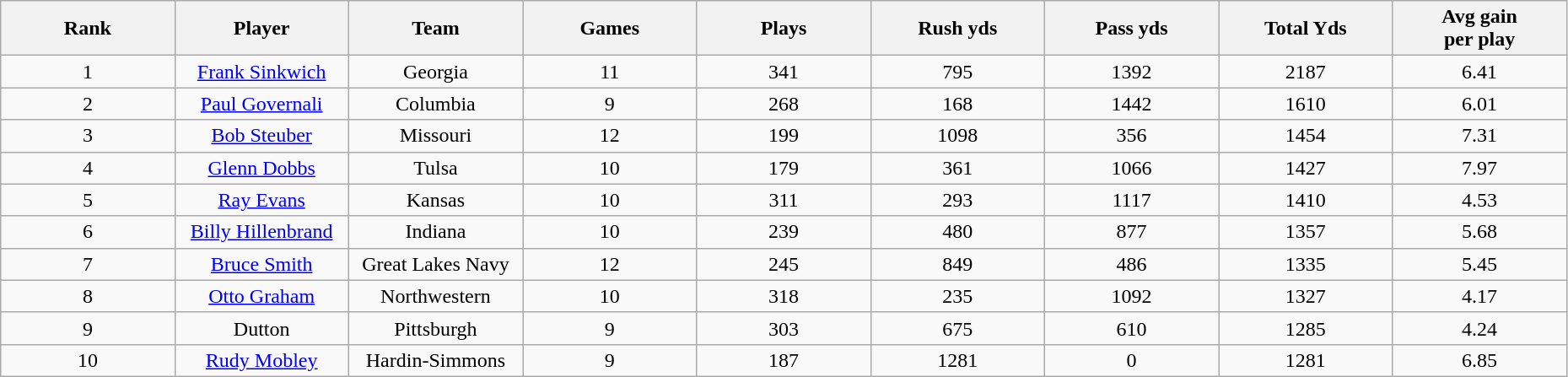<table class="wikitable sortable">
<tr>
<th bgcolor="#DDDDFF" width="10%">Rank</th>
<th bgcolor="#DDDDFF" width="10%">Player</th>
<th bgcolor="#DDDDFF" width="10%">Team</th>
<th bgcolor="#DDDDFF" width="10%">Games</th>
<th bgcolor="#DDDDFF" width="10%">Plays</th>
<th bgcolor="#DDDDFF" width="10%">Rush yds</th>
<th bgcolor="#DDDDFF" width="10%">Pass yds</th>
<th bgcolor="#DDDDFF" width="10%">Total Yds</th>
<th bgcolor="#DDDDFF" width="10%">Avg gain<br>per play</th>
</tr>
<tr align="center">
<td>1</td>
<td><a href='#'>Frank Sinkwich</a></td>
<td>Georgia</td>
<td>11</td>
<td>341</td>
<td>795</td>
<td>1392</td>
<td>2187</td>
<td>6.41</td>
</tr>
<tr align="center">
<td>2</td>
<td><a href='#'>Paul Governali</a></td>
<td>Columbia</td>
<td>9</td>
<td>268</td>
<td>168</td>
<td>1442</td>
<td>1610</td>
<td>6.01</td>
</tr>
<tr align="center">
<td>3</td>
<td><a href='#'>Bob Steuber</a></td>
<td>Missouri</td>
<td>12</td>
<td>199</td>
<td>1098</td>
<td>356</td>
<td>1454</td>
<td>7.31</td>
</tr>
<tr align="center">
<td>4</td>
<td><a href='#'>Glenn Dobbs</a></td>
<td>Tulsa</td>
<td>10</td>
<td>179</td>
<td>361</td>
<td>1066</td>
<td>1427</td>
<td>7.97</td>
</tr>
<tr align="center">
<td>5</td>
<td><a href='#'>Ray Evans</a></td>
<td>Kansas</td>
<td>10</td>
<td>311</td>
<td>293</td>
<td>1117</td>
<td>1410</td>
<td>4.53</td>
</tr>
<tr align="center">
<td>6</td>
<td><a href='#'>Billy Hillenbrand</a></td>
<td>Indiana</td>
<td>10</td>
<td>239</td>
<td>480</td>
<td>877</td>
<td>1357</td>
<td>5.68</td>
</tr>
<tr align="center">
<td>7</td>
<td><a href='#'>Bruce Smith</a></td>
<td>Great Lakes Navy</td>
<td>12</td>
<td>245</td>
<td>849</td>
<td>486</td>
<td>1335</td>
<td>5.45</td>
</tr>
<tr align="center">
<td>8</td>
<td><a href='#'>Otto Graham</a></td>
<td>Northwestern</td>
<td>10</td>
<td>318</td>
<td>235</td>
<td>1092</td>
<td>1327</td>
<td>4.17</td>
</tr>
<tr align="center">
<td>9</td>
<td>Dutton</td>
<td>Pittsburgh</td>
<td>9</td>
<td>303</td>
<td>675</td>
<td>610</td>
<td>1285</td>
<td>4.24</td>
</tr>
<tr align="center">
<td>10</td>
<td><a href='#'>Rudy Mobley</a></td>
<td>Hardin-Simmons</td>
<td>9</td>
<td>187</td>
<td>1281</td>
<td>0</td>
<td>1281</td>
<td>6.85</td>
</tr>
</table>
